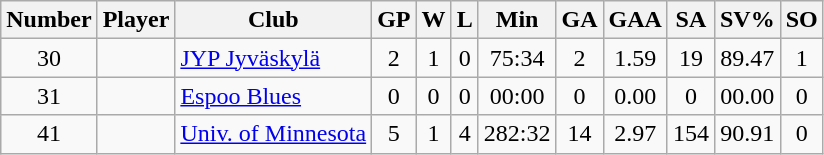<table class="wikitable sortable" style="text-align: center;">
<tr>
<th>Number</th>
<th>Player</th>
<th>Club</th>
<th>GP</th>
<th>W</th>
<th>L</th>
<th>Min</th>
<th>GA</th>
<th>GAA</th>
<th>SA</th>
<th>SV%</th>
<th>SO</th>
</tr>
<tr>
<td>30</td>
<td align=left></td>
<td align=left> <a href='#'>JYP Jyväskylä</a></td>
<td>2</td>
<td>1</td>
<td>0</td>
<td>75:34</td>
<td>2</td>
<td>1.59</td>
<td>19</td>
<td>89.47</td>
<td>1</td>
</tr>
<tr>
<td>31</td>
<td align=left></td>
<td align=left> <a href='#'>Espoo Blues</a></td>
<td>0</td>
<td>0</td>
<td>0</td>
<td>00:00</td>
<td>0</td>
<td>0.00</td>
<td>0</td>
<td>00.00</td>
<td>0</td>
</tr>
<tr>
<td>41</td>
<td align=left></td>
<td align=left> <a href='#'>Univ. of Minnesota</a></td>
<td>5</td>
<td>1</td>
<td>4</td>
<td>282:32</td>
<td>14</td>
<td>2.97</td>
<td>154</td>
<td>90.91</td>
<td>0</td>
</tr>
</table>
